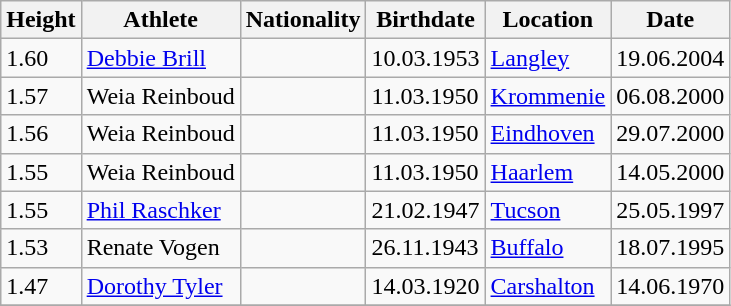<table class="wikitable">
<tr>
<th>Height</th>
<th>Athlete</th>
<th>Nationality</th>
<th>Birthdate</th>
<th>Location</th>
<th>Date</th>
</tr>
<tr>
<td>1.60</td>
<td><a href='#'>Debbie Brill</a></td>
<td></td>
<td>10.03.1953</td>
<td><a href='#'>Langley</a></td>
<td>19.06.2004</td>
</tr>
<tr>
<td>1.57</td>
<td>Weia Reinboud</td>
<td></td>
<td>11.03.1950</td>
<td><a href='#'>Krommenie</a></td>
<td>06.08.2000</td>
</tr>
<tr>
<td>1.56</td>
<td>Weia Reinboud</td>
<td></td>
<td>11.03.1950</td>
<td><a href='#'>Eindhoven</a></td>
<td>29.07.2000</td>
</tr>
<tr>
<td>1.55</td>
<td>Weia Reinboud</td>
<td></td>
<td>11.03.1950</td>
<td><a href='#'>Haarlem</a></td>
<td>14.05.2000</td>
</tr>
<tr>
<td>1.55</td>
<td><a href='#'>Phil Raschker</a></td>
<td></td>
<td>21.02.1947</td>
<td><a href='#'>Tucson</a></td>
<td>25.05.1997</td>
</tr>
<tr>
<td>1.53</td>
<td>Renate Vogen</td>
<td></td>
<td>26.11.1943</td>
<td><a href='#'>Buffalo</a></td>
<td>18.07.1995</td>
</tr>
<tr>
<td>1.47</td>
<td><a href='#'>Dorothy Tyler</a></td>
<td></td>
<td>14.03.1920</td>
<td><a href='#'>Carshalton</a></td>
<td>14.06.1970</td>
</tr>
<tr>
</tr>
</table>
